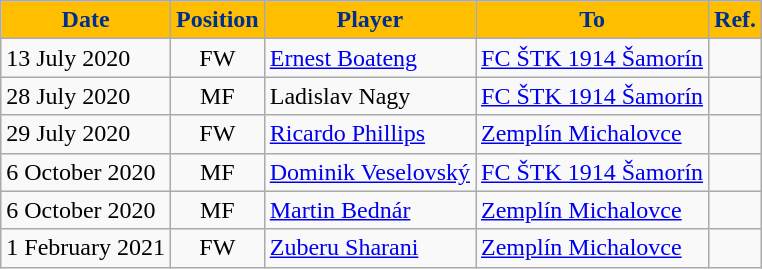<table class="wikitable sortable">
<tr>
<th style="background:#FFBF00; color:#00308F;"><strong>Date</strong></th>
<th style="background:#FFBF00; color:#00308F;"><strong>Position</strong></th>
<th style="background:#FFBF00; color:#00308F;"><strong>Player</strong></th>
<th style="background:#FFBF00; color:#00308F;"><strong>To</strong></th>
<th style="background:#FFBF00; color:#00308F;"><strong>Ref.</strong></th>
</tr>
<tr>
<td>13 July 2020</td>
<td style="text-align:center;">FW</td>
<td style="text-align:left;"> <a href='#'>Ernest Boateng</a></td>
<td style="text-align:left;"> <a href='#'>FC ŠTK 1914 Šamorín</a></td>
<td></td>
</tr>
<tr>
<td>28 July 2020</td>
<td style="text-align:center;">MF</td>
<td style="text-align:left;"> Ladislav Nagy</td>
<td style="text-align:left;"> <a href='#'>FC ŠTK 1914 Šamorín</a></td>
<td></td>
</tr>
<tr>
<td>29 July 2020</td>
<td style="text-align:center;">FW</td>
<td style="text-align:left;"> <a href='#'>Ricardo Phillips</a></td>
<td style="text-align:left;"> <a href='#'>Zemplín Michalovce</a></td>
<td></td>
</tr>
<tr>
<td>6 October 2020</td>
<td style="text-align:center;">MF</td>
<td style="text-align:left;"> <a href='#'>Dominik Veselovský</a></td>
<td style="text-align:left;"> <a href='#'>FC ŠTK 1914 Šamorín</a></td>
<td></td>
</tr>
<tr>
<td>6 October 2020</td>
<td style="text-align:center;">MF</td>
<td style="text-align:left;"> <a href='#'>Martin Bednár</a></td>
<td style="text-align:left;"> <a href='#'>Zemplín Michalovce</a></td>
<td></td>
</tr>
<tr>
<td>1 February 2021</td>
<td style="text-align:center;">FW</td>
<td style="text-align:left;"> <a href='#'>Zuberu Sharani</a></td>
<td style="text-align:left;"> <a href='#'>Zemplín Michalovce</a></td>
<td></td>
</tr>
</table>
